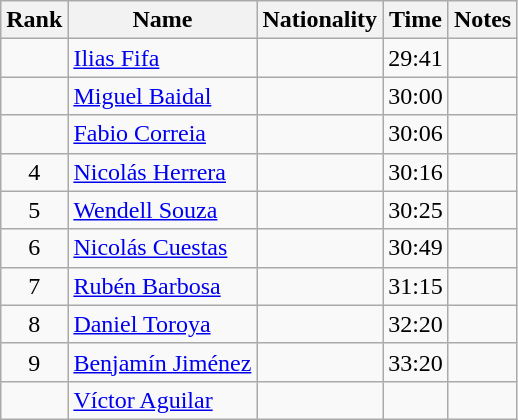<table class="wikitable sortable" style="text-align:center">
<tr>
<th>Rank</th>
<th>Name</th>
<th>Nationality</th>
<th>Time</th>
<th>Notes</th>
</tr>
<tr>
<td></td>
<td align=left><a href='#'>Ilias Fifa</a></td>
<td align=left></td>
<td>29:41</td>
<td></td>
</tr>
<tr>
<td></td>
<td align=left><a href='#'>Miguel Baidal</a></td>
<td align=left></td>
<td>30:00</td>
<td></td>
</tr>
<tr>
<td></td>
<td align=left><a href='#'>Fabio  Correia</a></td>
<td align=left></td>
<td>30:06</td>
<td></td>
</tr>
<tr>
<td>4</td>
<td align=left><a href='#'>Nicolás Herrera</a></td>
<td align=left></td>
<td>30:16</td>
<td><strong></strong></td>
</tr>
<tr>
<td>5</td>
<td align=left><a href='#'>Wendell Souza</a></td>
<td align=left></td>
<td>30:25</td>
<td></td>
</tr>
<tr>
<td>6</td>
<td align=left><a href='#'>Nicolás Cuestas</a></td>
<td align=left></td>
<td>30:49</td>
<td></td>
</tr>
<tr>
<td>7</td>
<td align=left><a href='#'>Rubén Barbosa</a></td>
<td align=left></td>
<td>31:15</td>
<td><strong></strong></td>
</tr>
<tr>
<td>8</td>
<td align=left><a href='#'>Daniel Toroya</a></td>
<td align=left></td>
<td>32:20</td>
<td></td>
</tr>
<tr>
<td>9</td>
<td align=left><a href='#'>Benjamín Jiménez</a></td>
<td align=left></td>
<td>33:20</td>
<td></td>
</tr>
<tr>
<td></td>
<td align=left><a href='#'>Víctor Aguilar</a></td>
<td align=left></td>
<td></td>
<td></td>
</tr>
</table>
